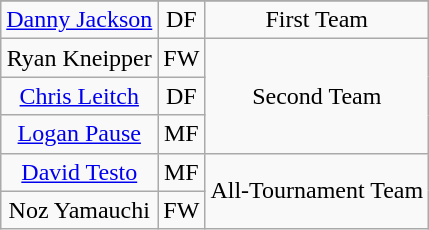<table class="wikitable" style="text-align: center">
<tr align=center>
</tr>
<tr>
<td><a href='#'>Danny Jackson</a></td>
<td>DF</td>
<td>First Team</td>
</tr>
<tr>
<td>Ryan Kneipper</td>
<td>FW</td>
<td rowspan="3">Second Team</td>
</tr>
<tr>
<td><a href='#'>Chris Leitch</a></td>
<td>DF</td>
</tr>
<tr>
<td><a href='#'>Logan Pause</a></td>
<td>MF</td>
</tr>
<tr>
<td><a href='#'>David Testo</a></td>
<td>MF</td>
<td rowspan="2">All-Tournament Team</td>
</tr>
<tr>
<td>Noz Yamauchi</td>
<td>FW</td>
</tr>
</table>
